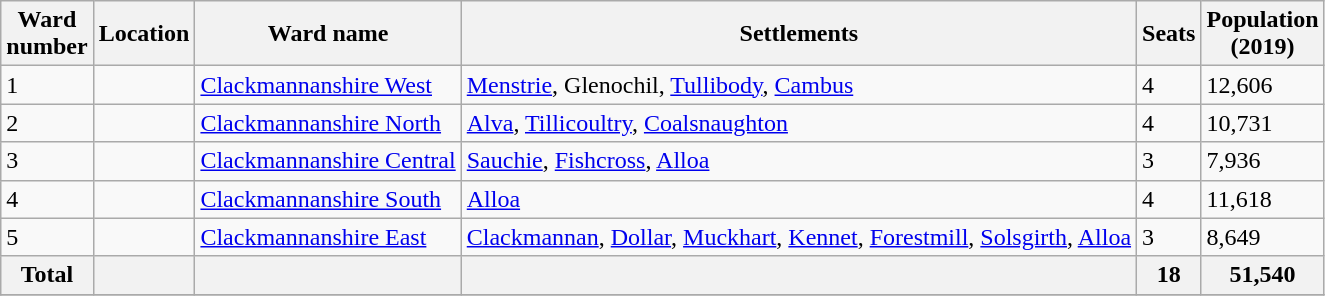<table class="wikitable sortable">
<tr>
<th>Ward<br>number</th>
<th>Location</th>
<th>Ward name</th>
<th>Settlements</th>
<th>Seats</th>
<th>Population<br>(2019)</th>
</tr>
<tr>
<td>1</td>
<td></td>
<td><a href='#'>Clackmannanshire West</a></td>
<td><a href='#'>Menstrie</a>, Glenochil, <a href='#'>Tullibody</a>, <a href='#'>Cambus</a></td>
<td>4</td>
<td>12,606</td>
</tr>
<tr>
<td>2</td>
<td></td>
<td><a href='#'>Clackmannanshire North</a></td>
<td><a href='#'>Alva</a>, <a href='#'>Tillicoultry</a>, <a href='#'>Coalsnaughton</a></td>
<td>4</td>
<td>10,731</td>
</tr>
<tr>
<td>3</td>
<td></td>
<td><a href='#'>Clackmannanshire Central</a></td>
<td><a href='#'>Sauchie</a>, <a href='#'>Fishcross</a>, <a href='#'>Alloa</a></td>
<td>3</td>
<td>7,936</td>
</tr>
<tr>
<td>4</td>
<td></td>
<td><a href='#'>Clackmannanshire South</a></td>
<td><a href='#'>Alloa</a></td>
<td>4</td>
<td>11,618</td>
</tr>
<tr>
<td>5</td>
<td></td>
<td><a href='#'>Clackmannanshire East</a></td>
<td><a href='#'>Clackmannan</a>, <a href='#'>Dollar</a>, <a href='#'>Muckhart</a>, <a href='#'>Kennet</a>, <a href='#'>Forestmill</a>, <a href='#'>Solsgirth</a>, <a href='#'>Alloa</a></td>
<td>3</td>
<td>8,649</td>
</tr>
<tr>
<th>Total</th>
<th></th>
<th></th>
<th></th>
<th>18</th>
<th>51,540</th>
</tr>
<tr>
</tr>
</table>
